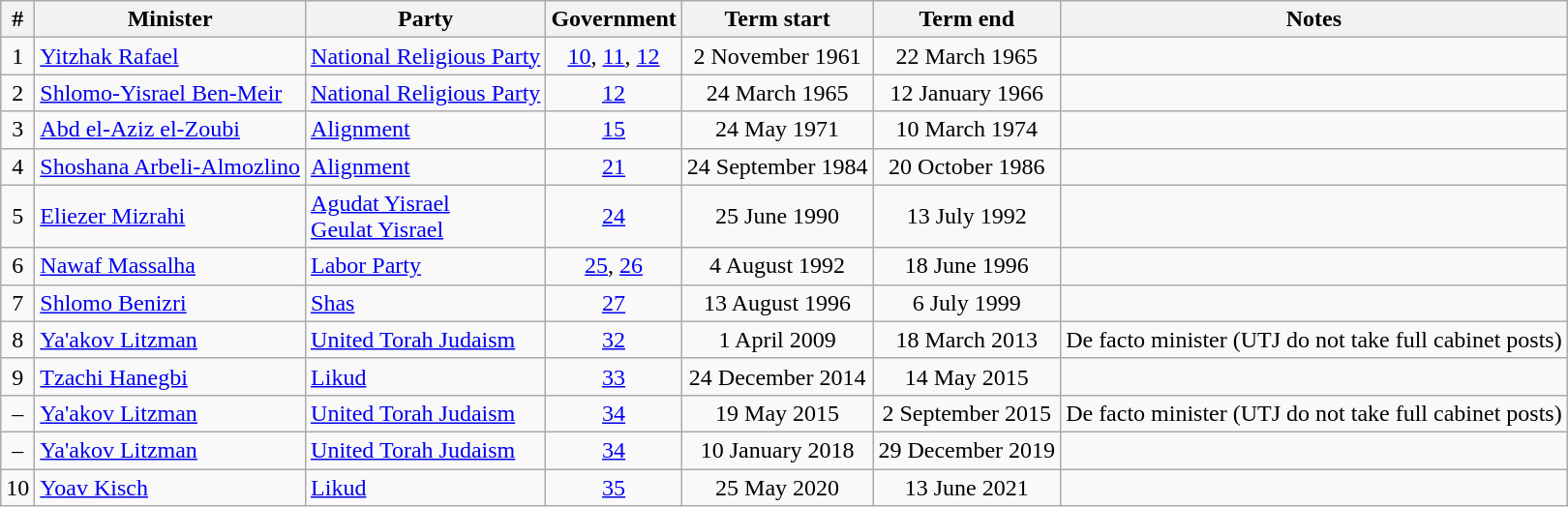<table class=wikitable style=text-align:center>
<tr>
<th>#</th>
<th>Minister</th>
<th>Party</th>
<th>Government</th>
<th>Term start</th>
<th>Term end</th>
<th>Notes</th>
</tr>
<tr>
<td>1</td>
<td align=left><a href='#'>Yitzhak Rafael</a></td>
<td align=left><a href='#'>National Religious Party</a></td>
<td><a href='#'>10</a>, <a href='#'>11</a>, <a href='#'>12</a></td>
<td>2 November 1961</td>
<td>22 March 1965</td>
<td></td>
</tr>
<tr>
<td>2</td>
<td align=left><a href='#'>Shlomo-Yisrael Ben-Meir</a></td>
<td align=left><a href='#'>National Religious Party</a></td>
<td><a href='#'>12</a></td>
<td>24 March 1965</td>
<td>12 January 1966</td>
<td></td>
</tr>
<tr>
<td>3</td>
<td align=left><a href='#'>Abd el-Aziz el-Zoubi</a></td>
<td align=left><a href='#'>Alignment</a></td>
<td><a href='#'>15</a></td>
<td>24 May 1971</td>
<td>10 March 1974</td>
<td></td>
</tr>
<tr>
<td>4</td>
<td align=left><a href='#'>Shoshana Arbeli-Almozlino</a></td>
<td align=left><a href='#'>Alignment</a></td>
<td><a href='#'>21</a></td>
<td>24 September 1984</td>
<td>20 October 1986</td>
<td></td>
</tr>
<tr>
<td>5</td>
<td align=left><a href='#'>Eliezer Mizrahi</a></td>
<td align=left><a href='#'>Agudat Yisrael</a><br><a href='#'>Geulat Yisrael</a></td>
<td><a href='#'>24</a></td>
<td>25 June 1990</td>
<td>13 July 1992</td>
<td></td>
</tr>
<tr>
<td>6</td>
<td align=left><a href='#'>Nawaf Massalha</a></td>
<td align=left><a href='#'>Labor Party</a></td>
<td><a href='#'>25</a>, <a href='#'>26</a></td>
<td>4 August 1992</td>
<td>18 June 1996</td>
<td></td>
</tr>
<tr>
<td>7</td>
<td align=left><a href='#'>Shlomo Benizri</a></td>
<td align=left><a href='#'>Shas</a></td>
<td><a href='#'>27</a></td>
<td>13 August 1996</td>
<td>6 July 1999</td>
<td></td>
</tr>
<tr>
<td>8</td>
<td align=left><a href='#'>Ya'akov Litzman</a></td>
<td align=left><a href='#'>United Torah Judaism</a></td>
<td><a href='#'>32</a></td>
<td>1 April 2009</td>
<td>18 March 2013</td>
<td>De facto minister (UTJ do not take full cabinet posts)</td>
</tr>
<tr>
<td>9</td>
<td align=left><a href='#'>Tzachi Hanegbi</a></td>
<td align=left><a href='#'>Likud</a></td>
<td><a href='#'>33</a></td>
<td>24 December 2014</td>
<td>14 May 2015</td>
<td></td>
</tr>
<tr>
<td>–</td>
<td align=left><a href='#'>Ya'akov Litzman</a></td>
<td align=left><a href='#'>United Torah Judaism</a></td>
<td><a href='#'>34</a></td>
<td>19 May 2015</td>
<td>2 September 2015</td>
<td>De facto minister (UTJ do not take full cabinet posts)</td>
</tr>
<tr>
<td>–</td>
<td align=left><a href='#'>Ya'akov Litzman</a></td>
<td align=left><a href='#'>United Torah Judaism</a></td>
<td><a href='#'>34</a></td>
<td>10 January 2018</td>
<td>29 December 2019</td>
<td></td>
</tr>
<tr>
<td>10</td>
<td align=left><a href='#'>Yoav Kisch</a></td>
<td align=left><a href='#'>Likud</a></td>
<td><a href='#'>35</a></td>
<td>25 May 2020</td>
<td>13 June 2021</td>
<td></td>
</tr>
</table>
